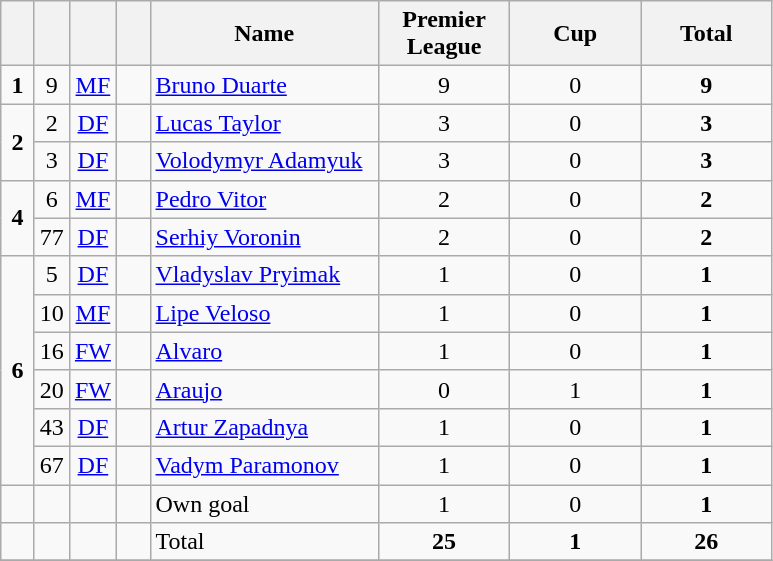<table class="wikitable" style="text-align:center">
<tr>
<th width=15></th>
<th width=15></th>
<th width=15></th>
<th width=15></th>
<th width=145>Name</th>
<th width=80><strong>Premier League</strong></th>
<th width=80><strong>Cup</strong></th>
<th width=80>Total</th>
</tr>
<tr>
<td><strong>1</strong></td>
<td>9</td>
<td><a href='#'>MF</a></td>
<td></td>
<td align=left><a href='#'>Bruno Duarte</a></td>
<td>9</td>
<td>0</td>
<td><strong>9</strong></td>
</tr>
<tr>
<td rowspan=2><strong>2</strong></td>
<td>2</td>
<td><a href='#'>DF</a></td>
<td></td>
<td align=left><a href='#'>Lucas Taylor</a></td>
<td>3</td>
<td>0</td>
<td><strong>3</strong></td>
</tr>
<tr>
<td>3</td>
<td><a href='#'>DF</a></td>
<td></td>
<td align=left><a href='#'>Volodymyr Adamyuk</a></td>
<td>3</td>
<td>0</td>
<td><strong>3</strong></td>
</tr>
<tr>
<td rowspan=2><strong>4</strong></td>
<td>6</td>
<td><a href='#'>MF</a></td>
<td></td>
<td align=left><a href='#'>Pedro Vitor</a></td>
<td>2</td>
<td>0</td>
<td><strong>2</strong></td>
</tr>
<tr>
<td>77</td>
<td><a href='#'>DF</a></td>
<td></td>
<td align=left><a href='#'>Serhiy Voronin</a></td>
<td>2</td>
<td>0</td>
<td><strong>2</strong></td>
</tr>
<tr>
<td rowspan=6><strong>6</strong></td>
<td>5</td>
<td><a href='#'>DF</a></td>
<td></td>
<td align=left><a href='#'>Vladyslav Pryimak</a></td>
<td>1</td>
<td>0</td>
<td><strong>1</strong></td>
</tr>
<tr>
<td>10</td>
<td><a href='#'>MF</a></td>
<td></td>
<td align=left><a href='#'>Lipe Veloso</a></td>
<td>1</td>
<td>0</td>
<td><strong>1</strong></td>
</tr>
<tr>
<td>16</td>
<td><a href='#'>FW</a></td>
<td></td>
<td align=left><a href='#'>Alvaro</a></td>
<td>1</td>
<td>0</td>
<td><strong>1</strong></td>
</tr>
<tr>
<td>20</td>
<td><a href='#'>FW</a></td>
<td></td>
<td align=left><a href='#'>Araujo</a></td>
<td>0</td>
<td>1</td>
<td><strong>1</strong></td>
</tr>
<tr>
<td>43</td>
<td><a href='#'>DF</a></td>
<td></td>
<td align=left><a href='#'>Artur Zapadnya</a></td>
<td>1</td>
<td>0</td>
<td><strong>1</strong></td>
</tr>
<tr>
<td>67</td>
<td><a href='#'>DF</a></td>
<td></td>
<td align=left><a href='#'>Vadym Paramonov</a></td>
<td>1</td>
<td>0</td>
<td><strong>1</strong></td>
</tr>
<tr>
<td></td>
<td></td>
<td></td>
<td></td>
<td align=left>Own goal</td>
<td>1</td>
<td>0</td>
<td><strong>1</strong></td>
</tr>
<tr>
<td></td>
<td></td>
<td></td>
<td></td>
<td align=left>Total</td>
<td><strong>25</strong></td>
<td><strong>1</strong></td>
<td><strong>26</strong></td>
</tr>
<tr>
</tr>
</table>
